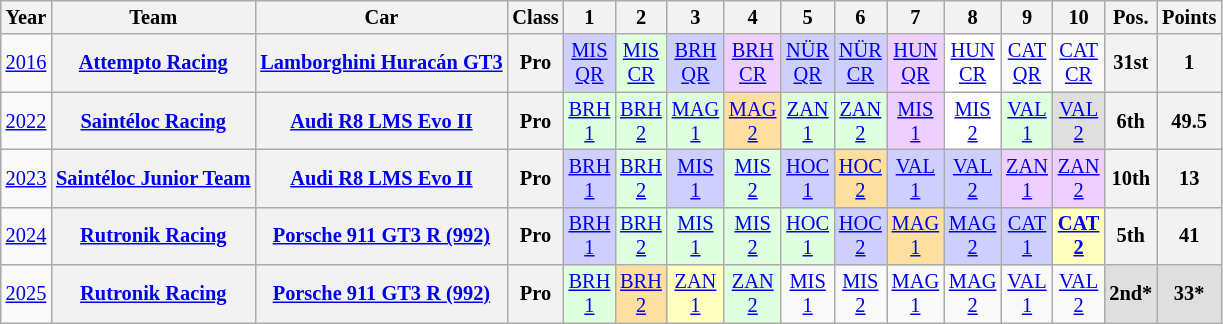<table class="wikitable" border="1" style="text-align:center; font-size:85%;">
<tr>
<th>Year</th>
<th>Team</th>
<th>Car</th>
<th>Class</th>
<th>1</th>
<th>2</th>
<th>3</th>
<th>4</th>
<th>5</th>
<th>6</th>
<th>7</th>
<th>8</th>
<th>9</th>
<th>10</th>
<th>Pos.</th>
<th>Points</th>
</tr>
<tr>
<td><a href='#'>2016</a></td>
<th nowrap><a href='#'>Attempto Racing</a></th>
<th nowrap><a href='#'>Lamborghini Huracán GT3</a></th>
<th>Pro</th>
<td style="background:#CFCFFF;"><a href='#'>MIS<br>QR</a><br></td>
<td style="background:#DFFFDF;"><a href='#'>MIS<br>CR</a><br></td>
<td style="background:#CFCFFF;"><a href='#'>BRH<br>QR</a><br></td>
<td style="background:#EFCFFF;"><a href='#'>BRH<br>CR</a><br></td>
<td style="background:#CFCFFF;"><a href='#'>NÜR<br>QR</a><br></td>
<td style="background:#CFCFFF;"><a href='#'>NÜR<br>CR</a><br></td>
<td style="background:#EFCFFF;"><a href='#'>HUN<br>QR</a><br></td>
<td style="background:#FFFFFF;"><a href='#'>HUN<br>CR</a><br></td>
<td><a href='#'>CAT<br>QR</a></td>
<td><a href='#'>CAT<br>CR</a></td>
<th>31st</th>
<th>1</th>
</tr>
<tr>
<td><a href='#'>2022</a></td>
<th nowrap><a href='#'>Saintéloc Racing</a></th>
<th nowrap><a href='#'>Audi R8 LMS Evo II</a></th>
<th>Pro</th>
<td style="background:#DFFFDF;"><a href='#'>BRH<br>1</a><br></td>
<td style="background:#DFFFDF;"><a href='#'>BRH<br>2</a><br></td>
<td style="background:#DFFFDF;"><a href='#'>MAG<br>1</a><br></td>
<td style="background:#FFDF9F;"><a href='#'>MAG<br>2</a><br></td>
<td style="background:#DFFFDF;"><a href='#'>ZAN<br>1</a><br></td>
<td style="background:#DFFFDF;"><a href='#'>ZAN<br>2</a><br></td>
<td style="background:#EFCFFF;"><a href='#'>MIS<br>1</a><br></td>
<td style="background:#FFFFFF;"><a href='#'>MIS<br>2</a><br></td>
<td style="background:#DFFFDF;"><a href='#'>VAL<br>1</a><br></td>
<td style="background:#DFDFDF;"><a href='#'>VAL <br>2</a><br></td>
<th>6th</th>
<th>49.5</th>
</tr>
<tr>
<td><a href='#'>2023</a></td>
<th nowrap><a href='#'>Saintéloc Junior Team</a></th>
<th nowrap><a href='#'>Audi R8 LMS Evo II</a></th>
<th>Pro</th>
<td style="background:#CFCFFF;"><a href='#'>BRH<br>1</a><br></td>
<td style="background:#DFFFDF;"><a href='#'>BRH<br>2</a><br></td>
<td style="background:#CFCFFF;"><a href='#'>MIS<br>1</a><br></td>
<td style="background:#DFFFDF;"><a href='#'>MIS<br>2</a><br></td>
<td style="background:#CFCFFF;"><a href='#'>HOC<br>1</a><br></td>
<td style="background:#FFDF9F;"><a href='#'>HOC<br>2</a><br></td>
<td style="background:#CFCFFF;"><a href='#'>VAL<br>1</a><br></td>
<td style="background:#CFCFFF;"><a href='#'>VAL<br>2</a><br></td>
<td style="background:#EFCFFF;"><a href='#'>ZAN<br>1</a><br></td>
<td style="background:#EFCFFF;"><a href='#'>ZAN<br>2</a><br></td>
<th>10th</th>
<th>13</th>
</tr>
<tr>
<td><a href='#'>2024</a></td>
<th nowrap><a href='#'>Rutronik Racing</a></th>
<th nowrap><a href='#'>Porsche 911 GT3 R (992)</a></th>
<th>Pro</th>
<td style="background:#CFCFFF;"><a href='#'>BRH<br>1</a><br></td>
<td style="background:#DFFFDF;"><a href='#'>BRH<br>2</a><br></td>
<td style="background:#DFFFDF;"><a href='#'>MIS<br>1</a><br></td>
<td style="background:#DFFFDF;"><a href='#'>MIS<br>2</a><br></td>
<td style="background:#DFFFDF;"><a href='#'>HOC<br>1</a><br></td>
<td style="background:#CFCFFF;"><a href='#'>HOC<br>2</a><br></td>
<td style="background:#FFDF9F;"><a href='#'>MAG<br>1</a><br></td>
<td style="background:#CFCFFF;"><a href='#'>MAG<br>2</a><br></td>
<td style="background:#CFCFFF;"><a href='#'>CAT<br>1</a><br></td>
<td style="background:#FFFFBF;"><strong><a href='#'>CAT<br>2</a></strong><br></td>
<th>5th</th>
<th>41</th>
</tr>
<tr>
<td><a href='#'>2025</a></td>
<th><a href='#'>Rutronik Racing</a></th>
<th><a href='#'>Porsche 911 GT3 R (992)</a></th>
<th>Pro</th>
<td style="background:#DFFFDF;"><a href='#'>BRH<br>1</a><br></td>
<td style="background:#FFDF9F;"><a href='#'>BRH<br>2</a><br></td>
<td style="background:#FFFFBF;"><a href='#'>ZAN<br>1</a><br></td>
<td style="background:#DFFFDF;"><a href='#'>ZAN<br>2</a><br></td>
<td style="background:#;"><a href='#'>MIS<br>1</a><br></td>
<td style="background:#;"><a href='#'>MIS<br>2</a><br></td>
<td style="background:#;"><a href='#'>MAG<br>1</a><br></td>
<td style="background:#;"><a href='#'>MAG<br>2</a><br></td>
<td style="background:#;"><a href='#'>VAL<br>1</a><br></td>
<td style="background:#;"><a href='#'>VAL<br>2</a><br></td>
<th style="background:#DFDFDF;">2nd*</th>
<th style="background:#DFDFDF;">33*</th>
</tr>
</table>
